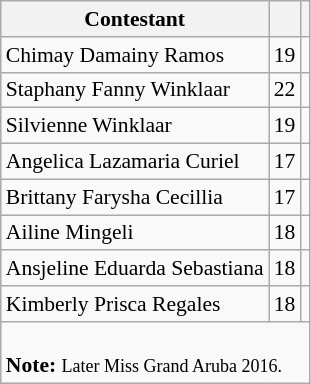<table class="wikitable sortable static-row-numbers static-row-header-text" style="font-size: 90%;">
<tr>
<th class=unsortable>Contestant</th>
<th></th>
<th><span></span></th>
</tr>
<tr>
<td>Chimay Damainy Ramos</td>
<td>19</td>
<td></td>
</tr>
<tr>
<td>Staphany Fanny Winklaar</td>
<td>22</td>
<td></td>
</tr>
<tr>
<td>Silvienne Winklaar</td>
<td>19</td>
<td></td>
</tr>
<tr>
<td>Angelica Lazamaria Curiel</td>
<td>17</td>
<td></td>
</tr>
<tr>
<td>Brittany Farysha Cecillia</td>
<td>17</td>
<td></td>
</tr>
<tr>
<td>Ailine Mingeli</td>
<td>18</td>
<td></td>
</tr>
<tr>
<td>Ansjeline Eduarda Sebastiana</td>
<td>18</td>
<td></td>
</tr>
<tr>
<td>Kimberly Prisca Regales</td>
<td>18</td>
<td></td>
</tr>
<tr class="static-row-header">
<td colspan=3><br><strong>Note:</strong> <small></small> <small>Later Miss Grand Aruba 2016.</small></td>
</tr>
</table>
